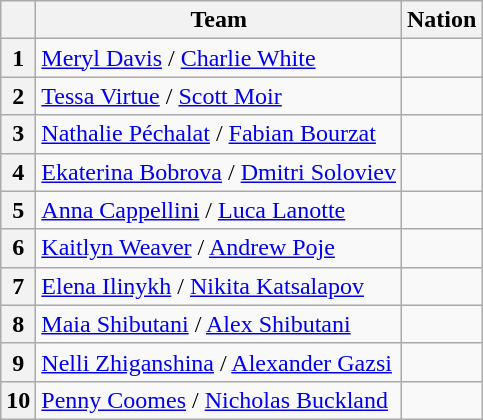<table class="wikitable sortable" style="text-align:left">
<tr>
<th scope="col"></th>
<th scope="col">Team</th>
<th scope="col">Nation</th>
</tr>
<tr>
<th scope="row">1</th>
<td><a href='#'>Meryl Davis</a> / <a href='#'>Charlie White</a></td>
<td></td>
</tr>
<tr>
<th scope="row">2</th>
<td><a href='#'>Tessa Virtue</a> / <a href='#'>Scott Moir</a></td>
<td></td>
</tr>
<tr>
<th scope="row">3</th>
<td><a href='#'>Nathalie Péchalat</a> / <a href='#'>Fabian Bourzat</a></td>
<td></td>
</tr>
<tr>
<th scope="row">4</th>
<td><a href='#'>Ekaterina Bobrova</a> / <a href='#'>Dmitri Soloviev</a></td>
<td></td>
</tr>
<tr>
<th scope="row">5</th>
<td><a href='#'>Anna Cappellini</a> / <a href='#'>Luca Lanotte</a></td>
<td></td>
</tr>
<tr>
<th scope="row">6</th>
<td><a href='#'>Kaitlyn Weaver</a> / <a href='#'>Andrew Poje</a></td>
<td></td>
</tr>
<tr>
<th scope="row">7</th>
<td><a href='#'>Elena Ilinykh</a> / <a href='#'>Nikita Katsalapov</a></td>
<td></td>
</tr>
<tr>
<th scope="row">8</th>
<td><a href='#'>Maia Shibutani</a> / <a href='#'>Alex Shibutani</a></td>
<td></td>
</tr>
<tr>
<th scope="row">9</th>
<td><a href='#'>Nelli Zhiganshina</a> / <a href='#'>Alexander Gazsi</a></td>
<td></td>
</tr>
<tr>
<th scope="row">10</th>
<td><a href='#'>Penny Coomes</a> / <a href='#'>Nicholas Buckland</a></td>
<td></td>
</tr>
</table>
